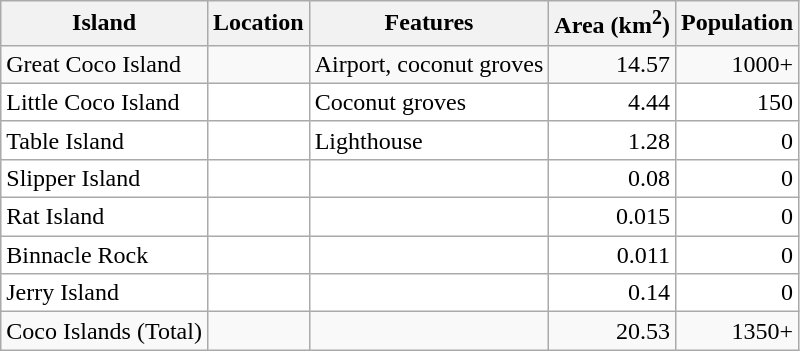<table class="wikitable sortable">
<tr>
<th class="unsortable">Island</th>
<th class="unsortable">Location</th>
<th class="unsortable">Features</th>
<th>Area (km<sup>2</sup>)</th>
<th>Population</th>
</tr>
<tr>
<td>Great Coco Island</td>
<td></td>
<td>Airport, coconut groves</td>
<td align="right">14.57</td>
<td align="right">1000+</td>
</tr>
<tr style="background:#FFFFFF;">
<td>Little Coco Island</td>
<td></td>
<td>Coconut groves</td>
<td align="right">4.44</td>
<td align="right">150</td>
</tr>
<tr style="background:#FFFFFF;">
<td>Table Island</td>
<td></td>
<td>Lighthouse</td>
<td align="right">1.28</td>
<td align="right">0</td>
</tr>
<tr style="background:#FFFFFF;">
<td>Slipper Island</td>
<td></td>
<td></td>
<td align="right">0.08</td>
<td align="right">0</td>
</tr>
<tr style="background:#FFFFFF;">
<td>Rat Island</td>
<td></td>
<td></td>
<td align="right">0.015</td>
<td align="right">0</td>
</tr>
<tr style="background:#FFFFFF;">
<td>Binnacle Rock</td>
<td></td>
<td></td>
<td align="right">0.011</td>
<td align="right">0</td>
</tr>
<tr style="background:#FFFFFF;">
<td>Jerry Island</td>
<td></td>
<td></td>
<td align="right">0.14</td>
<td align="right">0</td>
</tr>
<tr class="sortbottom">
<td>Coco Islands (Total)</td>
<td></td>
<td></td>
<td align="right">20.53</td>
<td align="right">1350+</td>
</tr>
</table>
